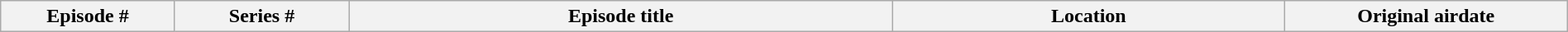<table class="wikitable plainrowheaders" style="width:100%; margin:auto;">
<tr>
<th width="8%">Episode #</th>
<th width="8%">Series #</th>
<th width="25%">Episode title</th>
<th width="18%">Location</th>
<th width="13%">Original airdate<br></th>
</tr>
</table>
